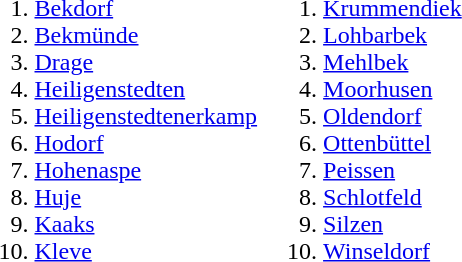<table>
<tr>
<td valign=top><br><ol><li><a href='#'>Bekdorf</a></li><li><a href='#'>Bekmünde</a></li><li><a href='#'>Drage</a></li><li><a href='#'>Heiligenstedten</a></li><li><a href='#'>Heiligenstedtenerkamp</a></li><li><a href='#'>Hodorf</a></li><li><a href='#'>Hohenaspe</a></li><li><a href='#'>Huje</a></li><li><a href='#'>Kaaks</a></li><li><a href='#'>Kleve</a></li></ol></td>
<td valign=top><br><ol>
<li><a href='#'>Krummendiek</a> 
<li><a href='#'>Lohbarbek</a> 
<li><a href='#'>Mehlbek</a> 
<li><a href='#'>Moorhusen</a> 
<li><a href='#'>Oldendorf</a> 
<li><a href='#'>Ottenbüttel</a> 
<li><a href='#'>Peissen</a>
<li><a href='#'>Schlotfeld</a>
<li><a href='#'>Silzen</a>
<li><a href='#'>Winseldorf</a>
</ol></td>
</tr>
</table>
